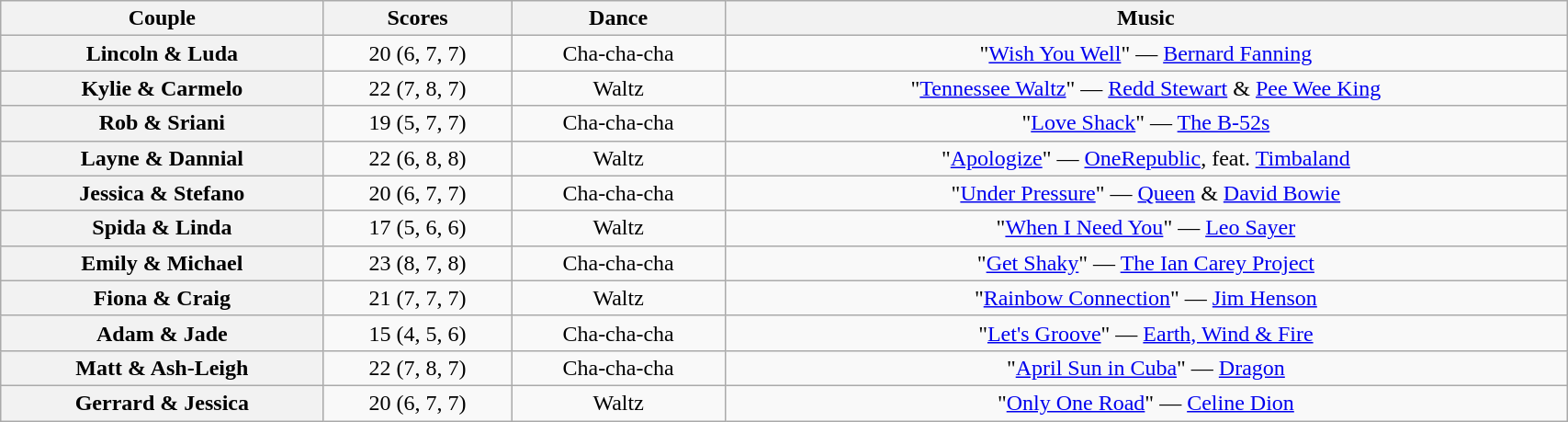<table class="wikitable sortable" style="text-align:center; width: 90%">
<tr>
<th scope="col">Couple</th>
<th scope="col">Scores</th>
<th scope="col">Dance</th>
<th scope="col" class="unsortable">Music</th>
</tr>
<tr>
<th scope="row">Lincoln & Luda</th>
<td>20 (6, 7, 7)</td>
<td>Cha-cha-cha</td>
<td>"<a href='#'>Wish You Well</a>" — <a href='#'>Bernard Fanning</a></td>
</tr>
<tr>
<th scope="row">Kylie & Carmelo</th>
<td>22 (7, 8, 7)</td>
<td>Waltz</td>
<td>"<a href='#'>Tennessee Waltz</a>" — <a href='#'>Redd Stewart</a> & <a href='#'>Pee Wee King</a></td>
</tr>
<tr>
<th scope="row">Rob & Sriani</th>
<td>19 (5, 7, 7)</td>
<td>Cha-cha-cha</td>
<td>"<a href='#'>Love Shack</a>" — <a href='#'>The B-52s</a></td>
</tr>
<tr>
<th scope="row">Layne & Dannial</th>
<td>22 (6, 8, 8)</td>
<td>Waltz</td>
<td>"<a href='#'>Apologize</a>" — <a href='#'>OneRepublic</a>, feat. <a href='#'>Timbaland</a></td>
</tr>
<tr>
<th scope="row">Jessica & Stefano</th>
<td>20 (6, 7, 7)</td>
<td>Cha-cha-cha</td>
<td>"<a href='#'>Under Pressure</a>" — <a href='#'>Queen</a> & <a href='#'>David Bowie</a></td>
</tr>
<tr>
<th scope="row">Spida & Linda</th>
<td>17 (5, 6, 6)</td>
<td>Waltz</td>
<td>"<a href='#'>When I Need You</a>" — <a href='#'>Leo Sayer</a></td>
</tr>
<tr>
<th scope="row">Emily & Michael</th>
<td>23 (8, 7, 8)</td>
<td>Cha-cha-cha</td>
<td>"<a href='#'>Get Shaky</a>" — <a href='#'>The Ian Carey Project</a></td>
</tr>
<tr>
<th scope="row">Fiona & Craig</th>
<td>21 (7, 7, 7)</td>
<td>Waltz</td>
<td>"<a href='#'>Rainbow Connection</a>" — <a href='#'>Jim Henson</a></td>
</tr>
<tr>
<th scope="row">Adam & Jade</th>
<td>15 (4, 5, 6)</td>
<td>Cha-cha-cha</td>
<td>"<a href='#'>Let's Groove</a>" — <a href='#'>Earth, Wind & Fire</a></td>
</tr>
<tr>
<th scope="row">Matt & Ash-Leigh</th>
<td>22 (7, 8, 7)</td>
<td>Cha-cha-cha</td>
<td>"<a href='#'>April Sun in Cuba</a>" — <a href='#'>Dragon</a></td>
</tr>
<tr>
<th scope="row">Gerrard & Jessica</th>
<td>20 (6, 7, 7)</td>
<td>Waltz</td>
<td>"<a href='#'>Only One Road</a>" — <a href='#'>Celine Dion</a></td>
</tr>
</table>
